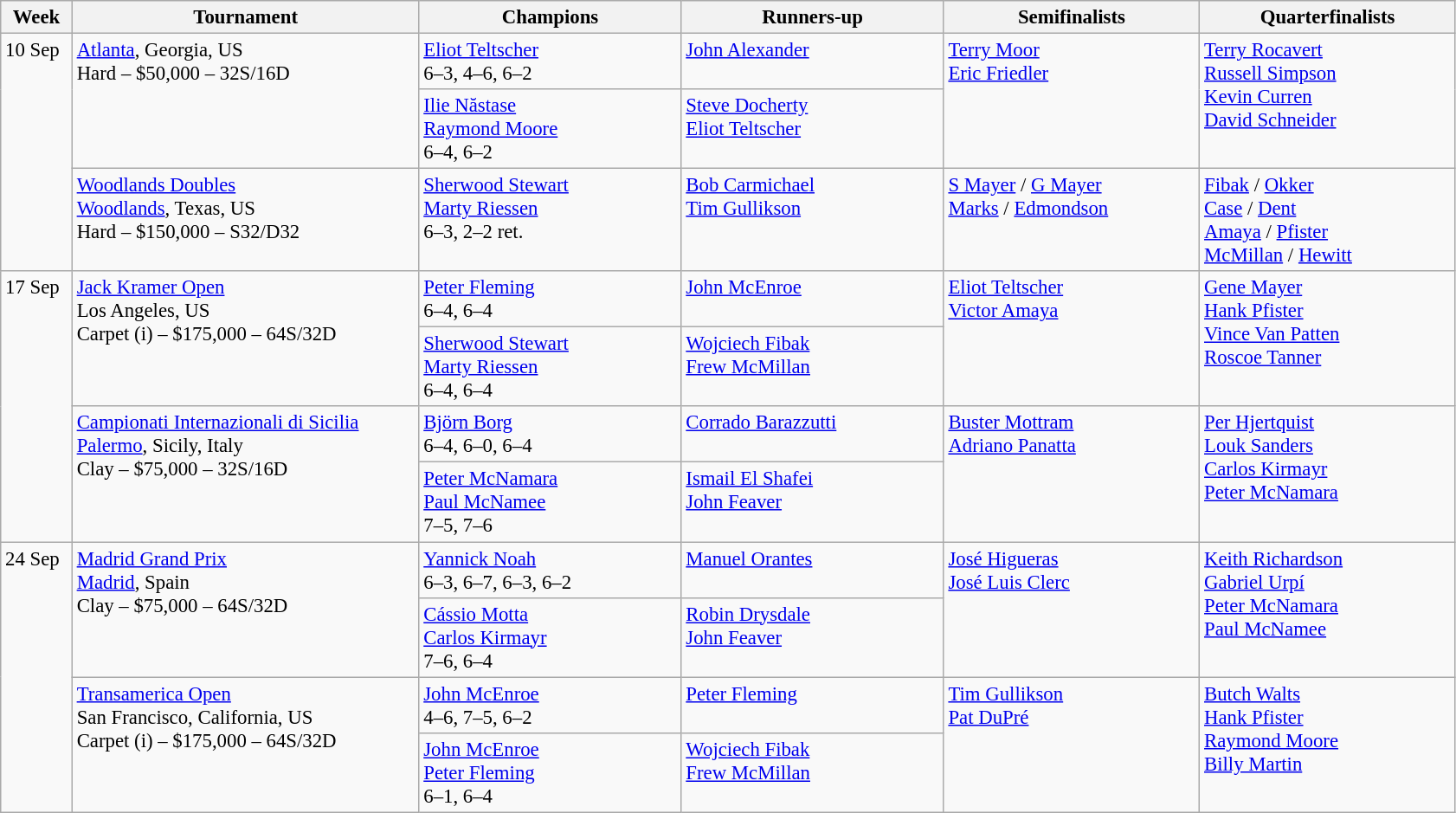<table class=wikitable style=font-size:95%>
<tr>
<th style="width:48px;">Week</th>
<th style="width:260px;">Tournament</th>
<th style="width:195px;">Champions</th>
<th style="width:195px;">Runners-up</th>
<th style="width:190px;">Semifinalists</th>
<th style="width:190px;">Quarterfinalists</th>
</tr>
<tr valign=top>
<td rowspan=3>10 Sep</td>
<td rowspan=2><a href='#'>Atlanta</a>, Georgia, US <br> Hard – $50,000 – 32S/16D</td>
<td> <a href='#'>Eliot Teltscher</a> <br> 6–3, 4–6, 6–2</td>
<td> <a href='#'>John Alexander</a></td>
<td rowspan=2> <a href='#'>Terry Moor</a> <br>  <a href='#'>Eric Friedler</a></td>
<td rowspan=2> <a href='#'>Terry Rocavert</a> <br>  <a href='#'>Russell Simpson</a> <br>  <a href='#'>Kevin Curren</a> <br>  <a href='#'>David Schneider</a></td>
</tr>
<tr valign=top>
<td> <a href='#'>Ilie Năstase</a> <br>  <a href='#'>Raymond Moore</a> <br> 6–4, 6–2</td>
<td> <a href='#'>Steve Docherty</a> <br>  <a href='#'>Eliot Teltscher</a></td>
</tr>
<tr valign=top>
<td rowspan=1><a href='#'>Woodlands Doubles</a> <br> <a href='#'>Woodlands</a>, Texas, US <br> Hard – $150,000 – S32/D32</td>
<td> <a href='#'>Sherwood Stewart</a> <br>  <a href='#'>Marty Riessen</a> <br> 6–3, 2–2 ret.</td>
<td> <a href='#'>Bob Carmichael</a> <br>  <a href='#'>Tim Gullikson</a></td>
<td> <a href='#'>S Mayer</a> /  <a href='#'>G Mayer</a><br> <a href='#'>Marks</a> /  <a href='#'>Edmondson</a></td>
<td> <a href='#'>Fibak</a> /  <a href='#'>Okker</a><br> <a href='#'>Case</a> /  <a href='#'>Dent</a><br> <a href='#'>Amaya</a> /  <a href='#'>Pfister</a> <br> <a href='#'>McMillan</a> /  <a href='#'>Hewitt</a></td>
</tr>
<tr valign=top>
<td rowspan=4>17 Sep</td>
<td rowspan=2><a href='#'>Jack Kramer Open</a><br>Los Angeles, US <br> Carpet (i) – $175,000 – 64S/32D</td>
<td> <a href='#'>Peter Fleming</a> <br> 6–4, 6–4</td>
<td> <a href='#'>John McEnroe</a></td>
<td rowspan=2> <a href='#'>Eliot Teltscher</a> <br>  <a href='#'>Victor Amaya</a></td>
<td rowspan=2> <a href='#'>Gene Mayer</a> <br>  <a href='#'>Hank Pfister</a> <br>  <a href='#'>Vince Van Patten</a> <br>  <a href='#'>Roscoe Tanner</a></td>
</tr>
<tr valign=top>
<td> <a href='#'>Sherwood Stewart</a> <br>  <a href='#'>Marty Riessen</a> <br> 6–4, 6–4</td>
<td> <a href='#'>Wojciech Fibak</a> <br>  <a href='#'>Frew McMillan</a></td>
</tr>
<tr valign=top>
<td rowspan=2><a href='#'>Campionati Internazionali di Sicilia</a> <br> <a href='#'>Palermo</a>, Sicily, Italy <br> Clay – $75,000 – 32S/16D</td>
<td> <a href='#'>Björn Borg</a> <br> 6–4, 6–0, 6–4</td>
<td> <a href='#'>Corrado Barazzutti</a></td>
<td rowspan=2> <a href='#'>Buster Mottram</a> <br>  <a href='#'>Adriano Panatta</a></td>
<td rowspan=2> <a href='#'>Per Hjertquist</a> <br>  <a href='#'>Louk Sanders</a> <br>  <a href='#'>Carlos Kirmayr</a> <br>  <a href='#'>Peter McNamara</a></td>
</tr>
<tr valign=top>
<td> <a href='#'>Peter McNamara</a> <br>  <a href='#'>Paul McNamee</a> <br> 7–5, 7–6</td>
<td> <a href='#'>Ismail El Shafei</a> <br>  <a href='#'>John Feaver</a></td>
</tr>
<tr valign=top>
<td rowspan=4>24 Sep</td>
<td rowspan=2><a href='#'>Madrid Grand Prix</a> <br> <a href='#'>Madrid</a>, Spain <br> Clay – $75,000 – 64S/32D</td>
<td> <a href='#'>Yannick Noah</a> <br> 6–3, 6–7, 6–3, 6–2</td>
<td> <a href='#'>Manuel Orantes</a></td>
<td rowspan=2> <a href='#'>José Higueras</a> <br>  <a href='#'>José Luis Clerc</a></td>
<td rowspan=2> <a href='#'>Keith Richardson</a> <br>  <a href='#'>Gabriel Urpí</a> <br>  <a href='#'>Peter McNamara</a> <br>  <a href='#'>Paul McNamee</a></td>
</tr>
<tr valign=top>
<td> <a href='#'>Cássio Motta</a> <br>  <a href='#'>Carlos Kirmayr</a> <br> 7–6, 6–4</td>
<td> <a href='#'>Robin Drysdale</a> <br>  <a href='#'>John Feaver</a></td>
</tr>
<tr valign=top>
<td rowspan=2><a href='#'>Transamerica Open</a><br>San Francisco, California, US <br> Carpet (i) – $175,000 – 64S/32D</td>
<td> <a href='#'>John McEnroe</a> <br> 4–6, 7–5, 6–2</td>
<td> <a href='#'>Peter Fleming</a></td>
<td rowspan=2> <a href='#'>Tim Gullikson</a> <br>  <a href='#'>Pat DuPré</a></td>
<td rowspan=2> <a href='#'>Butch Walts</a> <br>  <a href='#'>Hank Pfister</a> <br>  <a href='#'>Raymond Moore</a> <br>  <a href='#'>Billy Martin</a></td>
</tr>
<tr valign=top>
<td> <a href='#'>John McEnroe</a> <br>  <a href='#'>Peter Fleming</a> <br> 6–1, 6–4</td>
<td> <a href='#'>Wojciech Fibak</a> <br>  <a href='#'>Frew McMillan</a></td>
</tr>
</table>
